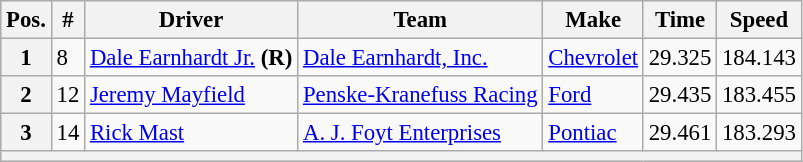<table class="wikitable" style="font-size:95%">
<tr>
<th>Pos.</th>
<th>#</th>
<th>Driver</th>
<th>Team</th>
<th>Make</th>
<th>Time</th>
<th>Speed</th>
</tr>
<tr>
<th>1</th>
<td>8</td>
<td><a href='#'>Dale Earnhardt Jr.</a> <strong>(R)</strong></td>
<td><a href='#'>Dale Earnhardt, Inc.</a></td>
<td><a href='#'>Chevrolet</a></td>
<td>29.325</td>
<td>184.143</td>
</tr>
<tr>
<th>2</th>
<td>12</td>
<td><a href='#'>Jeremy Mayfield</a></td>
<td><a href='#'>Penske-Kranefuss Racing</a></td>
<td><a href='#'>Ford</a></td>
<td>29.435</td>
<td>183.455</td>
</tr>
<tr>
<th>3</th>
<td>14</td>
<td><a href='#'>Rick Mast</a></td>
<td><a href='#'>A. J. Foyt Enterprises</a></td>
<td><a href='#'>Pontiac</a></td>
<td>29.461</td>
<td>183.293</td>
</tr>
<tr>
<th colspan="7"></th>
</tr>
</table>
